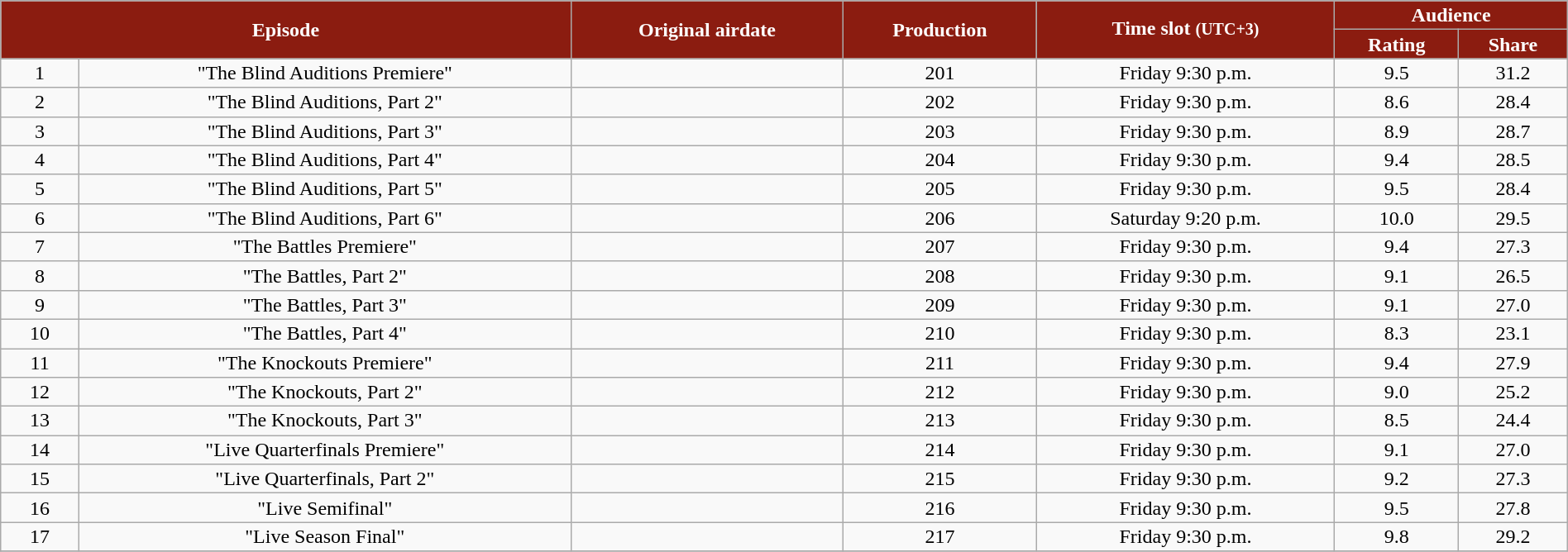<table class="wikitable" style="text-align:center; line-height:16px; width:100%;">
<tr>
<th style="background:#8b1c10; color:white;" colspan="2" rowspan="2">Episode</th>
<th style="background:#8b1c10; color:white;" rowspan="2">Original airdate</th>
<th style="background:#8b1c10; color:white;" rowspan="2">Production</th>
<th style="background:#8b1c10; color:white;" rowspan="2">Time slot <small>(UTC+3)</small></th>
<th style="background:#8b1c10; color:white;" colspan="2">Audience</th>
</tr>
<tr>
<th style="background:#8b1c10; color:white;">Rating</th>
<th style="background:#8b1c10; color:white;">Share</th>
</tr>
<tr>
<td style="width:05%;">1</td>
<td>"The Blind Auditions Premiere"</td>
<td></td>
<td>201</td>
<td>Friday 9:30 p.m.</td>
<td>9.5</td>
<td>31.2</td>
</tr>
<tr>
<td style="width:05%;">2</td>
<td>"The Blind Auditions, Part 2"</td>
<td></td>
<td>202</td>
<td>Friday 9:30 p.m.</td>
<td>8.6</td>
<td>28.4</td>
</tr>
<tr>
<td style="width:05%;">3</td>
<td>"The Blind Auditions, Part 3"</td>
<td></td>
<td>203</td>
<td>Friday 9:30 p.m.</td>
<td>8.9</td>
<td>28.7</td>
</tr>
<tr>
<td style="width:05%;">4</td>
<td>"The Blind Auditions, Part 4"</td>
<td></td>
<td>204</td>
<td>Friday 9:30 p.m.</td>
<td>9.4</td>
<td>28.5</td>
</tr>
<tr>
<td style="width:05%;">5</td>
<td>"The Blind Auditions, Part 5"</td>
<td></td>
<td>205</td>
<td>Friday 9:30 p.m.</td>
<td>9.5</td>
<td>28.4</td>
</tr>
<tr>
<td style="width:05%;">6</td>
<td>"The Blind Auditions, Part 6"</td>
<td></td>
<td>206</td>
<td>Saturday 9:20 p.m.</td>
<td>10.0</td>
<td>29.5</td>
</tr>
<tr>
<td style="width:05%;">7</td>
<td>"The Battles Premiere"</td>
<td></td>
<td>207</td>
<td>Friday 9:30 p.m.</td>
<td>9.4</td>
<td>27.3</td>
</tr>
<tr>
<td style="width:05%;">8</td>
<td>"The Battles, Part 2"</td>
<td></td>
<td>208</td>
<td>Friday 9:30 p.m.</td>
<td>9.1</td>
<td>26.5</td>
</tr>
<tr>
<td style="width:05%;">9</td>
<td>"The Battles, Part 3"</td>
<td></td>
<td>209</td>
<td>Friday 9:30 p.m.</td>
<td>9.1</td>
<td>27.0</td>
</tr>
<tr>
<td style="width:05%;">10</td>
<td>"The Battles, Part 4"</td>
<td></td>
<td>210</td>
<td>Friday 9:30 p.m.</td>
<td>8.3</td>
<td>23.1</td>
</tr>
<tr>
<td style="width:05%;">11</td>
<td>"The Knockouts Premiere"</td>
<td></td>
<td>211</td>
<td>Friday 9:30 p.m.</td>
<td>9.4</td>
<td>27.9</td>
</tr>
<tr>
<td style="width:05%;">12</td>
<td>"The Knockouts, Part 2"</td>
<td></td>
<td>212</td>
<td>Friday 9:30 p.m.</td>
<td>9.0</td>
<td>25.2</td>
</tr>
<tr>
<td style="width:05%;">13</td>
<td>"The Knockouts, Part 3"</td>
<td></td>
<td>213</td>
<td>Friday 9:30 p.m.</td>
<td>8.5</td>
<td>24.4</td>
</tr>
<tr>
<td style="width:05%;">14</td>
<td>"Live Quarterfinals Premiere"</td>
<td></td>
<td>214</td>
<td>Friday 9:30 p.m.</td>
<td>9.1</td>
<td>27.0</td>
</tr>
<tr>
<td style="width:05%;">15</td>
<td>"Live Quarterfinals, Part 2"</td>
<td></td>
<td>215</td>
<td>Friday 9:30 p.m.</td>
<td>9.2</td>
<td>27.3</td>
</tr>
<tr>
<td style="width:05%;">16</td>
<td>"Live Semifinal"</td>
<td></td>
<td>216</td>
<td>Friday 9:30 p.m.</td>
<td>9.5</td>
<td>27.8</td>
</tr>
<tr>
<td style="width:05%;">17</td>
<td>"Live Season Final"</td>
<td></td>
<td>217</td>
<td>Friday 9:30 p.m.</td>
<td>9.8</td>
<td>29.2</td>
</tr>
<tr>
</tr>
</table>
